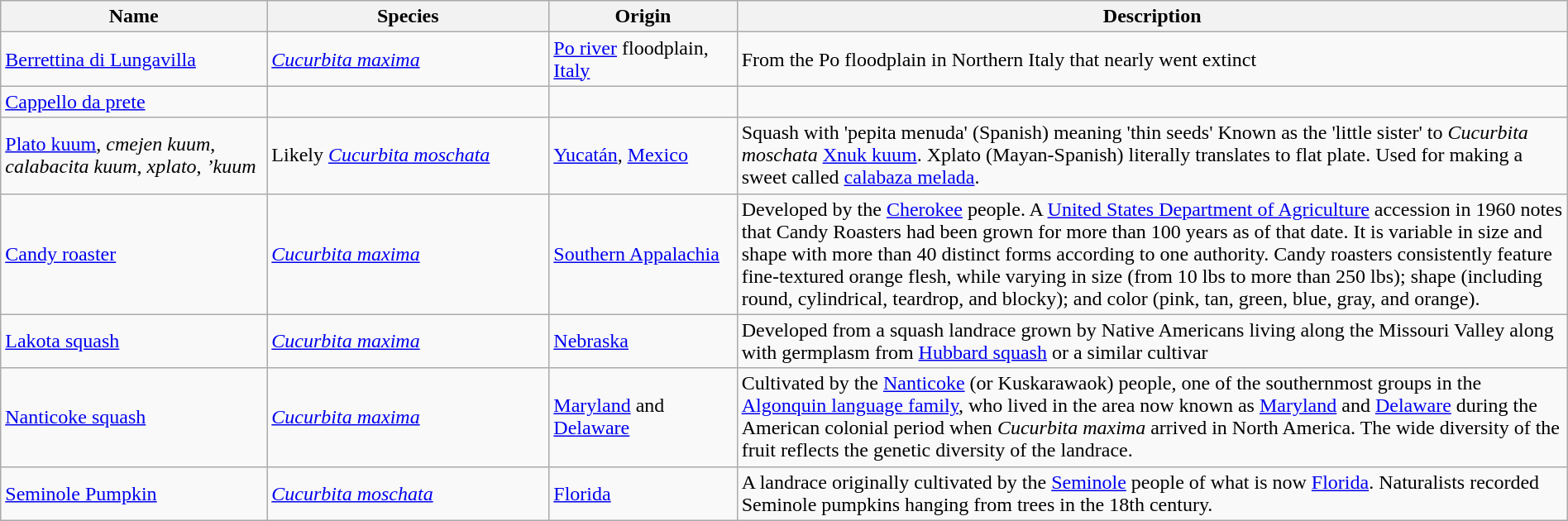<table class="wikitable sortable" style="width:100%; height:auto;">
<tr>
<th style="width:17%;">Name</th>
<th style="width:18%;">Species</th>
<th style="width:12%;">Origin</th>
<th style="width:53%;" class="unsortable">Description</th>
</tr>
<tr>
<td><a href='#'>Berrettina di Lungavilla</a></td>
<td><em><a href='#'>Cucurbita maxima</a></em></td>
<td><a href='#'>Po river</a> floodplain, <a href='#'>Italy</a></td>
<td>From the Po floodplain in Northern Italy that nearly went extinct</td>
</tr>
<tr>
<td><a href='#'>Cappello da prete</a></td>
<td></td>
<td></td>
<td></td>
</tr>
<tr>
<td><a href='#'>Plato kuum</a>, <em>cmejen kuum</em>, <em>calabacita kuum</em>, <em>xplato</em>, <em>’kuum</em></td>
<td>Likely <em><a href='#'>Cucurbita moschata</a></em></td>
<td><a href='#'>Yucatán</a>, <a href='#'>Mexico</a></td>
<td>Squash with 'pepita menuda' (Spanish) meaning 'thin seeds' Known as the 'little sister' to <em>Cucurbita moschata</em> <a href='#'>Xnuk kuum</a>. Xplato (Mayan-Spanish) literally translates to flat plate. Used for making a sweet called <a href='#'>calabaza melada</a>.</td>
</tr>
<tr>
<td><a href='#'>Candy roaster</a></td>
<td><em><a href='#'>Cucurbita maxima</a></em></td>
<td><a href='#'> Southern Appalachia</a></td>
<td>Developed by the <a href='#'>Cherokee</a> people. A <a href='#'>United States Department of Agriculture</a> accession in 1960 notes that Candy Roasters had been grown for more than 100 years as of that date. It is variable in size and shape with more than 40 distinct forms according to one authority. Candy roasters consistently feature fine-textured orange flesh, while varying in size (from 10 lbs to more than 250 lbs); shape (including round, cylindrical, teardrop, and blocky); and color (pink, tan, green,  blue, gray, and orange).</td>
</tr>
<tr>
<td><a href='#'>Lakota squash</a></td>
<td><em><a href='#'>Cucurbita maxima</a></em></td>
<td><a href='#'>Nebraska</a></td>
<td>Developed from a squash landrace grown by Native Americans living along the Missouri Valley along with germplasm from <a href='#'>Hubbard squash</a> or a similar cultivar</td>
</tr>
<tr>
<td><a href='#'>Nanticoke squash</a></td>
<td><em><a href='#'>Cucurbita maxima</a></em></td>
<td><a href='#'>Maryland</a> and <a href='#'>Delaware</a></td>
<td>Cultivated by the <a href='#'>Nanticoke</a> (or Kuskarawaok) people, one of the southernmost groups in the <a href='#'>Algonquin language family</a>, who lived in the area now known as <a href='#'>Maryland</a> and <a href='#'>Delaware</a> during the American colonial period when <em>Cucurbita maxima</em> arrived in North America. The wide diversity of the fruit reflects the genetic diversity of the landrace.</td>
</tr>
<tr>
<td><a href='#'>Seminole Pumpkin</a></td>
<td><em><a href='#'>Cucurbita moschata</a></em></td>
<td><a href='#'>Florida</a></td>
<td>A landrace originally cultivated by the <a href='#'>Seminole</a> people of what is now <a href='#'>Florida</a>. Naturalists recorded Seminole pumpkins hanging from trees in the 18th century.</td>
</tr>
</table>
